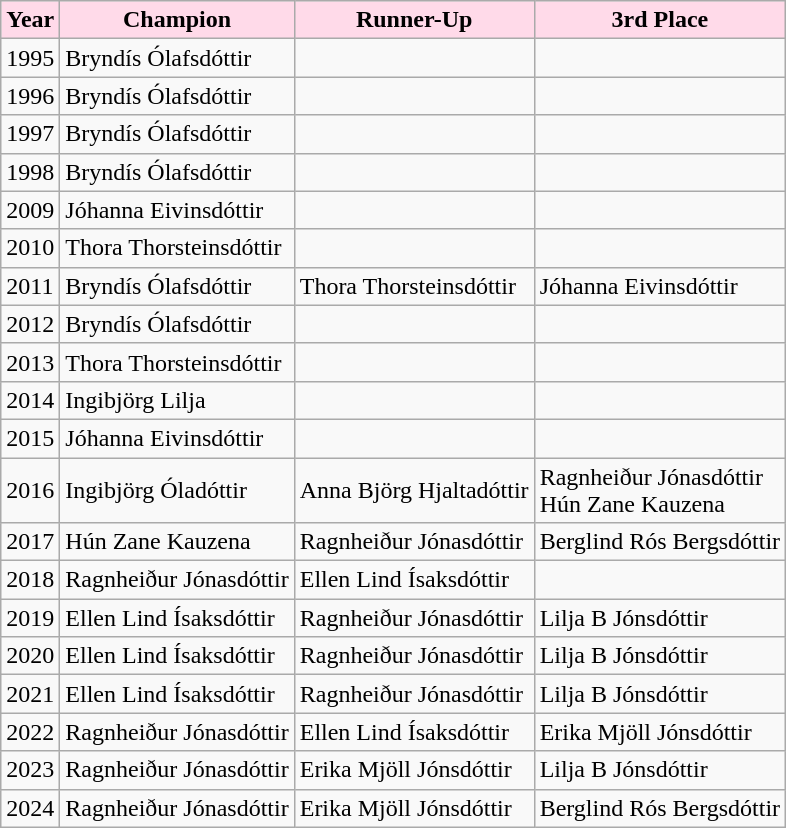<table class="wikitable">
<tr>
<th style="background: #FFDAE9;">Year</th>
<th style="background: #FFDAE9;">Champion</th>
<th style="background: #FFDAE9;">Runner-Up</th>
<th style="background: #FFDAE9;">3rd Place</th>
</tr>
<tr>
<td>1995</td>
<td> Bryndís Ólafsdóttir</td>
<td></td>
<td></td>
</tr>
<tr>
<td>1996</td>
<td> Bryndís Ólafsdóttir</td>
<td></td>
<td></td>
</tr>
<tr>
<td>1997</td>
<td> Bryndís Ólafsdóttir</td>
<td></td>
<td></td>
</tr>
<tr>
<td>1998</td>
<td> Bryndís Ólafsdóttir</td>
<td></td>
<td></td>
</tr>
<tr>
<td>2009</td>
<td> Jóhanna Eivinsdóttir</td>
<td></td>
<td></td>
</tr>
<tr>
<td>2010</td>
<td> Thora Thorsteinsdóttir</td>
<td></td>
<td></td>
</tr>
<tr>
<td>2011</td>
<td> Bryndís Ólafsdóttir</td>
<td> Thora Thorsteinsdóttir</td>
<td> Jóhanna Eivinsdóttir</td>
</tr>
<tr>
<td>2012</td>
<td> Bryndís Ólafsdóttir</td>
<td></td>
<td></td>
</tr>
<tr>
<td>2013</td>
<td> Thora Thorsteinsdóttir</td>
<td></td>
<td></td>
</tr>
<tr>
<td>2014</td>
<td> Ingibjörg Lilja</td>
<td></td>
<td></td>
</tr>
<tr>
<td>2015</td>
<td> Jóhanna Eivinsdóttir</td>
<td></td>
<td></td>
</tr>
<tr>
<td>2016</td>
<td> Ingibjörg Óladóttir</td>
<td> Anna Björg Hjaltadóttir</td>
<td> Ragnheiður Jónasdóttir<br> Hún Zane Kauzena</td>
</tr>
<tr>
<td>2017</td>
<td> Hún Zane Kauzena</td>
<td> Ragnheiður Jónasdóttir</td>
<td> Berglind Rós Bergsdóttir</td>
</tr>
<tr>
<td>2018</td>
<td> Ragnheiður Jónasdóttir</td>
<td> Ellen Lind Ísaksdóttir</td>
<td></td>
</tr>
<tr>
<td>2019</td>
<td> Ellen Lind Ísaksdóttir</td>
<td> Ragnheiður Jónasdóttir</td>
<td> Lilja B Jónsdóttir</td>
</tr>
<tr>
<td>2020</td>
<td> Ellen Lind Ísaksdóttir</td>
<td> Ragnheiður Jónasdóttir</td>
<td> Lilja B Jónsdóttir</td>
</tr>
<tr>
<td>2021</td>
<td> Ellen Lind Ísaksdóttir</td>
<td> Ragnheiður Jónasdóttir</td>
<td> Lilja B Jónsdóttir</td>
</tr>
<tr>
<td>2022</td>
<td> Ragnheiður Jónasdóttir</td>
<td> Ellen Lind Ísaksdóttir</td>
<td> Erika Mjöll Jónsdóttir</td>
</tr>
<tr>
<td>2023</td>
<td> Ragnheiður Jónasdóttir</td>
<td> Erika Mjöll Jónsdóttir</td>
<td> Lilja B Jónsdóttir</td>
</tr>
<tr>
<td>2024</td>
<td> Ragnheiður Jónasdóttir</td>
<td> Erika Mjöll Jónsdóttir</td>
<td> Berglind Rós Bergsdóttir</td>
</tr>
</table>
